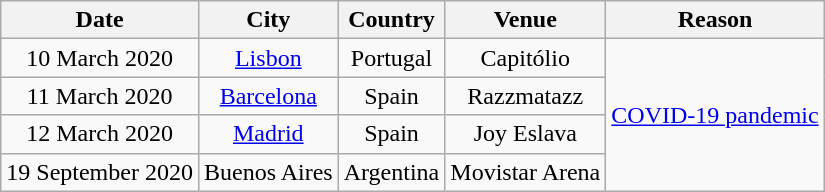<table class="wikitable" style="text-align:center;">
<tr>
<th>Date</th>
<th>City</th>
<th>Country</th>
<th>Venue</th>
<th>Reason</th>
</tr>
<tr>
<td>10 March 2020</td>
<td><a href='#'>Lisbon</a></td>
<td>Portugal</td>
<td>Capitólio</td>
<td rowspan="4"><a href='#'>COVID-19 pandemic</a></td>
</tr>
<tr>
<td>11 March 2020</td>
<td><a href='#'>Barcelona</a></td>
<td>Spain</td>
<td>Razzmatazz</td>
</tr>
<tr>
<td>12 March 2020</td>
<td><a href='#'>Madrid</a></td>
<td>Spain</td>
<td>Joy Eslava</td>
</tr>
<tr>
<td>19 September 2020</td>
<td>Buenos Aires</td>
<td>Argentina</td>
<td>Movistar Arena</td>
</tr>
</table>
